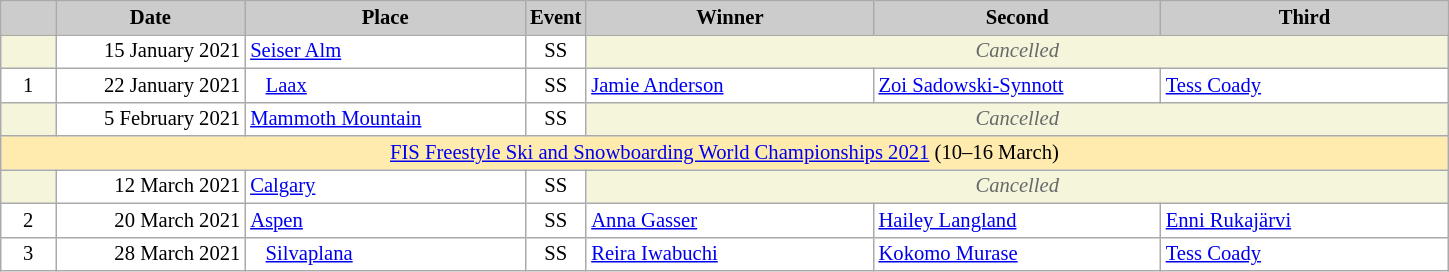<table class="wikitable plainrowheaders" style="background:#fff; font-size:86%; line-height:16px; border:grey solid 1px; border-collapse:collapse;">
<tr>
<th scope="col" style="background:#ccc; width:30px;"></th>
<th scope="col" style="background:#ccc; width:120px;">Date</th>
<th scope="col" style="background:#ccc; width:180px;">Place</th>
<th scope="col" style="background:#ccc; width:30px;">Event</th>
<th scope="col" style="background:#ccc; width:185px;">Winner</th>
<th scope="col" style="background:#ccc; width:185px;">Second</th>
<th scope="col" style="background:#ccc; width:185px;">Third</th>
</tr>
<tr>
<td bgcolor="F5F5DC"></td>
<td align="right">15 January 2021</td>
<td> <a href='#'>Seiser Alm</a></td>
<td align="center">SS</td>
<td colspan=5 align=center bgcolor="F5F5DC" style=color:#696969><em>Cancelled</em></td>
</tr>
<tr>
<td align="center">1</td>
<td align="right">22 January 2021</td>
<td>   <a href='#'>Laax</a></td>
<td align="center">SS</td>
<td> <a href='#'>Jamie Anderson</a></td>
<td> <a href='#'>Zoi Sadowski-Synnott</a></td>
<td> <a href='#'>Tess Coady</a></td>
</tr>
<tr>
<td bgcolor="F5F5DC"></td>
<td align="right">5 February 2021</td>
<td> <a href='#'>Mammoth Mountain</a></td>
<td align="center">SS</td>
<td colspan=5 align=center bgcolor="F5F5DC" style=color:#696969><em>Cancelled</em></td>
</tr>
<tr style="background:#FFEBAD">
<td align="center" colspan="7"><a href='#'>FIS Freestyle Ski and Snowboarding World Championships 2021</a>  (10–16 March)</td>
</tr>
<tr>
<td bgcolor="F5F5DC"></td>
<td align="right">12 March 2021</td>
<td> <a href='#'>Calgary</a></td>
<td align="center">SS</td>
<td colspan=5 align=center bgcolor="F5F5DC" style=color:#696969><em>Cancelled</em></td>
</tr>
<tr>
<td align="center">2</td>
<td align="right">20 March 2021</td>
<td> <a href='#'>Aspen</a></td>
<td align="center">SS</td>
<td> <a href='#'>Anna Gasser</a></td>
<td> <a href='#'>Hailey Langland</a></td>
<td> <a href='#'>Enni Rukajärvi</a></td>
</tr>
<tr>
<td align="center">3</td>
<td align="right">28 March 2021</td>
<td>   <a href='#'>Silvaplana</a></td>
<td align="center">SS</td>
<td> <a href='#'>Reira Iwabuchi</a></td>
<td> <a href='#'>Kokomo Murase</a></td>
<td> <a href='#'>Tess Coady</a></td>
</tr>
</table>
